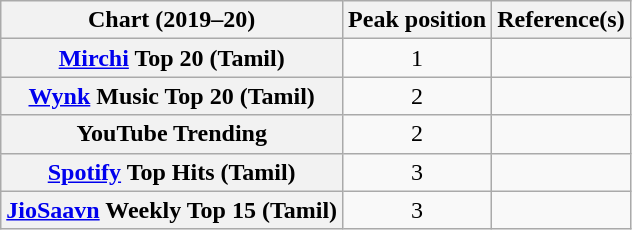<table class="wikitable plainrowheaders sortable" style="text-align:center">
<tr>
<th scope="col">Chart (2019–20)</th>
<th scope="col">Peak position</th>
<th>Reference(s)</th>
</tr>
<tr>
<th scope="row"><a href='#'>Mirchi</a> Top 20 (Tamil)</th>
<td>1</td>
<td></td>
</tr>
<tr>
<th scope="row"><a href='#'>Wynk</a> Music Top 20 (Tamil)</th>
<td>2</td>
<td></td>
</tr>
<tr>
<th scope="row">YouTube Trending</th>
<td>2</td>
<td></td>
</tr>
<tr>
<th scope="row"><a href='#'>Spotify</a> Top Hits (Tamil)</th>
<td>3</td>
<td></td>
</tr>
<tr>
<th scope="row"><a href='#'>JioSaavn</a> Weekly Top 15 (Tamil)</th>
<td>3</td>
<td></td>
</tr>
</table>
